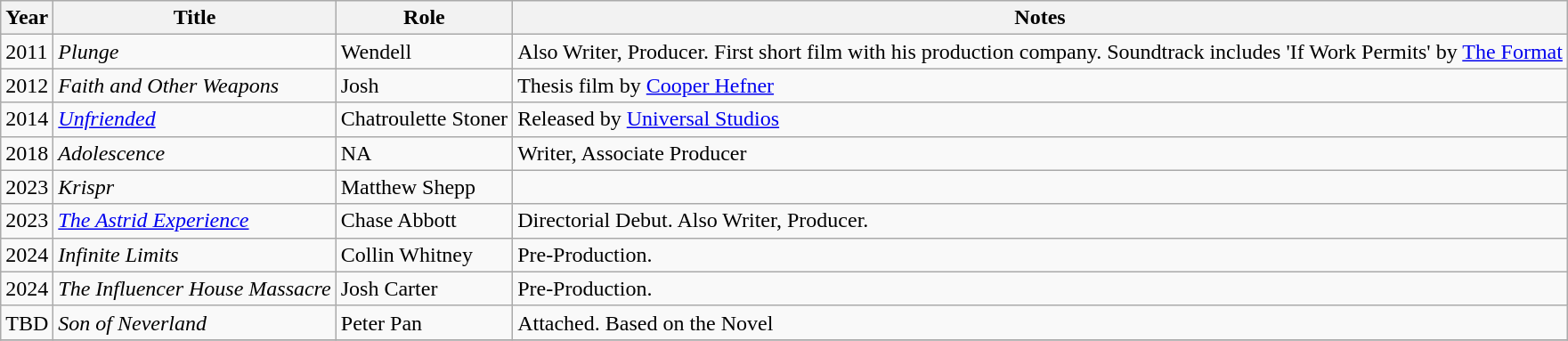<table class="wikitable">
<tr>
<th>Year</th>
<th>Title</th>
<th>Role</th>
<th>Notes</th>
</tr>
<tr>
<td>2011</td>
<td><em>Plunge</em></td>
<td>Wendell</td>
<td>Also Writer, Producer. First short film with his production company. Soundtrack includes 'If Work Permits' by <a href='#'>The Format</a></td>
</tr>
<tr>
<td>2012</td>
<td><em>Faith and Other Weapons</em></td>
<td>Josh</td>
<td>Thesis film by <a href='#'>Cooper Hefner</a></td>
</tr>
<tr>
<td>2014</td>
<td><em><a href='#'>Unfriended</a></em></td>
<td>Chatroulette Stoner</td>
<td>Released by <a href='#'>Universal Studios</a></td>
</tr>
<tr>
<td>2018</td>
<td><em>Adolescence</em></td>
<td>NA</td>
<td>Writer, Associate Producer</td>
</tr>
<tr>
<td>2023</td>
<td><em>Krispr</em></td>
<td>Matthew Shepp</td>
<td></td>
</tr>
<tr>
<td>2023</td>
<td><em><a href='#'>The Astrid Experience</a></em></td>
<td>Chase Abbott</td>
<td>Directorial Debut. Also Writer, Producer.</td>
</tr>
<tr>
<td>2024</td>
<td><em>Infinite Limits</em></td>
<td>Collin Whitney</td>
<td>Pre-Production.</td>
</tr>
<tr>
<td>2024</td>
<td><em>The Influencer House Massacre</em></td>
<td>Josh Carter</td>
<td>Pre-Production.</td>
</tr>
<tr>
<td>TBD</td>
<td><em>Son of Neverland</em></td>
<td>Peter Pan</td>
<td>Attached. Based on the Novel</td>
</tr>
<tr>
</tr>
</table>
